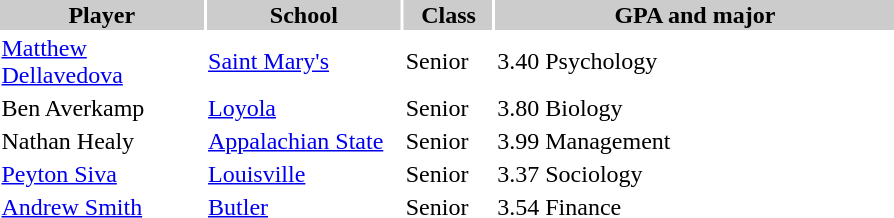<table style="width:600px" "border:'1' 'solid' 'gray' ">
<tr>
<th style="background:#ccc; width:23%;">Player</th>
<th style="background:#ccc; width:22%;">School</th>
<th style="background:#ccc; width:10%;">Class</th>
<th style="background:#ccc; width:45%;">GPA and major</th>
</tr>
<tr>
<td><a href='#'>Matthew Dellavedova</a></td>
<td><a href='#'>Saint Mary's</a></td>
<td>Senior</td>
<td>3.40 Psychology</td>
</tr>
<tr>
<td>Ben Averkamp</td>
<td><a href='#'>Loyola</a></td>
<td>Senior</td>
<td>3.80 Biology</td>
</tr>
<tr>
<td>Nathan Healy</td>
<td><a href='#'>Appalachian State</a></td>
<td>Senior</td>
<td>3.99 Management</td>
</tr>
<tr>
<td><a href='#'>Peyton Siva</a></td>
<td><a href='#'>Louisville</a></td>
<td>Senior</td>
<td>3.37 Sociology</td>
</tr>
<tr>
<td><a href='#'>Andrew Smith</a></td>
<td><a href='#'>Butler</a></td>
<td>Senior</td>
<td>3.54 Finance</td>
</tr>
</table>
